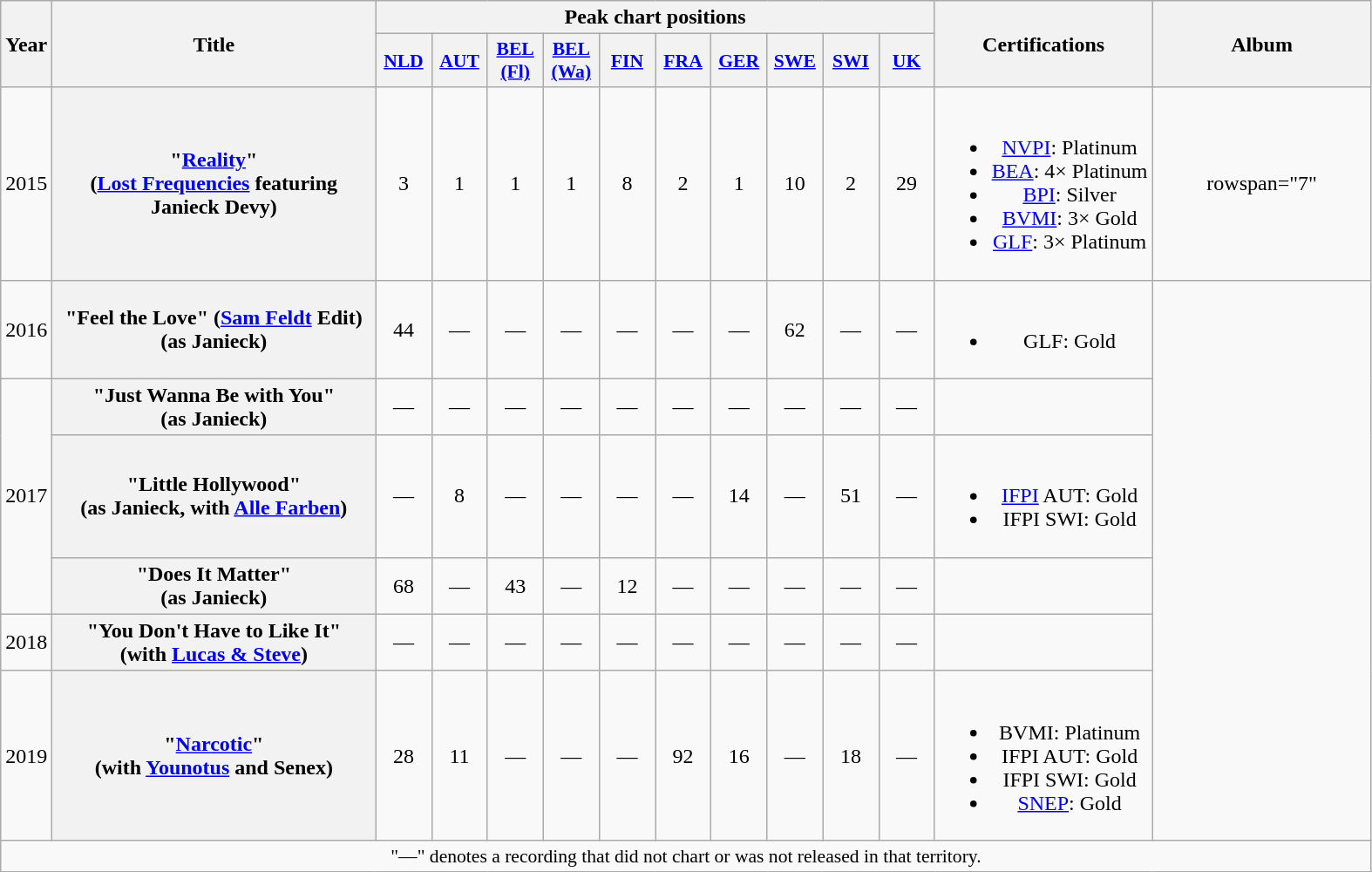<table class="wikitable plainrowheaders" style="text-align:center;">
<tr>
<th scope="col" rowspan="2" style="width:1em;">Year</th>
<th scope="col" rowspan="2" style="width:15em;">Title</th>
<th scope="col" colspan="10">Peak chart positions</th>
<th scope="col" rowspan="2">Certifications</th>
<th scope="col" rowspan="2" style="width:10em;">Album</th>
</tr>
<tr>
<th scope="col" style="width:2.5em;font-size:90%;"><a href='#'>NLD</a><br></th>
<th scope="col" style="width:2.5em;font-size:90%;"><a href='#'>AUT</a><br></th>
<th scope="col" style="width:2.5em;font-size:90%;"><a href='#'>BEL (Fl)</a><br></th>
<th scope="col" style="width:2.5em;font-size:90%;"><a href='#'>BEL (Wa)</a><br></th>
<th scope="col" style="width:2.5em;font-size:90%;"><a href='#'>FIN</a><br></th>
<th scope="col" style="width:2.5em;font-size:90%;"><a href='#'>FRA</a><br></th>
<th scope="col" style="width:2.5em;font-size:90%;"><a href='#'>GER</a><br></th>
<th scope="col" style="width:2.5em;font-size:90%;"><a href='#'>SWE</a><br></th>
<th scope="col" style="width:2.5em;font-size:90%;"><a href='#'>SWI</a><br></th>
<th scope="col" style="width:2.5em;font-size:90%;"><a href='#'>UK</a><br></th>
</tr>
<tr>
<td>2015</td>
<th scope="row">"<a href='#'>Reality</a>" <br><span>(<a href='#'>Lost Frequencies</a> featuring Janieck Devy)</span></th>
<td>3</td>
<td>1</td>
<td>1</td>
<td>1</td>
<td>8</td>
<td>2</td>
<td>1</td>
<td>10</td>
<td>2</td>
<td>29</td>
<td><br><ul><li><a href='#'>NVPI</a>: Platinum</li><li><a href='#'>BEA</a>: 4× Platinum</li><li><a href='#'>BPI</a>: Silver</li><li><a href='#'>BVMI</a>: 3× Gold</li><li><a href='#'>GLF</a>: 3× Platinum</li></ul></td>
<td>rowspan="7" </td>
</tr>
<tr>
<td>2016</td>
<th scope="row">"Feel the Love" (<a href='#'>Sam Feldt</a> Edit) <br><span>(as Janieck)</span></th>
<td>44</td>
<td>—</td>
<td>—</td>
<td>—</td>
<td>—</td>
<td>—</td>
<td>—</td>
<td>62</td>
<td>—</td>
<td>—</td>
<td><br><ul><li>GLF: Gold</li></ul></td>
</tr>
<tr>
<td rowspan="3">2017</td>
<th scope="row">"Just Wanna Be with You" <br><span>(as Janieck)</span></th>
<td>—</td>
<td>—</td>
<td>—</td>
<td>—</td>
<td>—</td>
<td>—</td>
<td>—</td>
<td>—</td>
<td>—</td>
<td>—</td>
<td></td>
</tr>
<tr>
<th scope="row">"Little Hollywood" <br><span>(as Janieck, with <a href='#'>Alle Farben</a>)</span></th>
<td>—</td>
<td>8</td>
<td>—</td>
<td>—</td>
<td>—</td>
<td>—</td>
<td>14</td>
<td>—</td>
<td>51</td>
<td>—</td>
<td><br><ul><li><a href='#'>IFPI</a> AUT: Gold</li><li>IFPI SWI: Gold</li></ul></td>
</tr>
<tr>
<th scope="row">"Does It Matter" <br><span>(as Janieck)</span></th>
<td>68</td>
<td>—</td>
<td>43</td>
<td>—</td>
<td>12<br></td>
<td>—</td>
<td>—</td>
<td>—</td>
<td>—</td>
<td>—</td>
<td></td>
</tr>
<tr>
<td>2018</td>
<th scope="row">"You Don't Have to Like It" <br><span>(with <a href='#'>Lucas & Steve</a>)</span></th>
<td>—</td>
<td>—</td>
<td>—</td>
<td>—</td>
<td>—</td>
<td>—</td>
<td>—</td>
<td>—</td>
<td>—</td>
<td>—</td>
<td></td>
</tr>
<tr>
<td>2019</td>
<th scope="row">"<a href='#'>Narcotic</a>" <br><span>(with <a href='#'>Younotus</a> and Senex)</span></th>
<td>28</td>
<td>11</td>
<td>—</td>
<td>—</td>
<td>—</td>
<td>92<br></td>
<td>16</td>
<td>—</td>
<td>18</td>
<td>—</td>
<td><br><ul><li>BVMI: Platinum</li><li>IFPI AUT: Gold</li><li>IFPI SWI: Gold</li><li><a href='#'>SNEP</a>: Gold</li></ul></td>
</tr>
<tr>
<td colspan="14" style="font-size:90%">"—" denotes a recording that did not chart or was not released in that territory.</td>
</tr>
</table>
